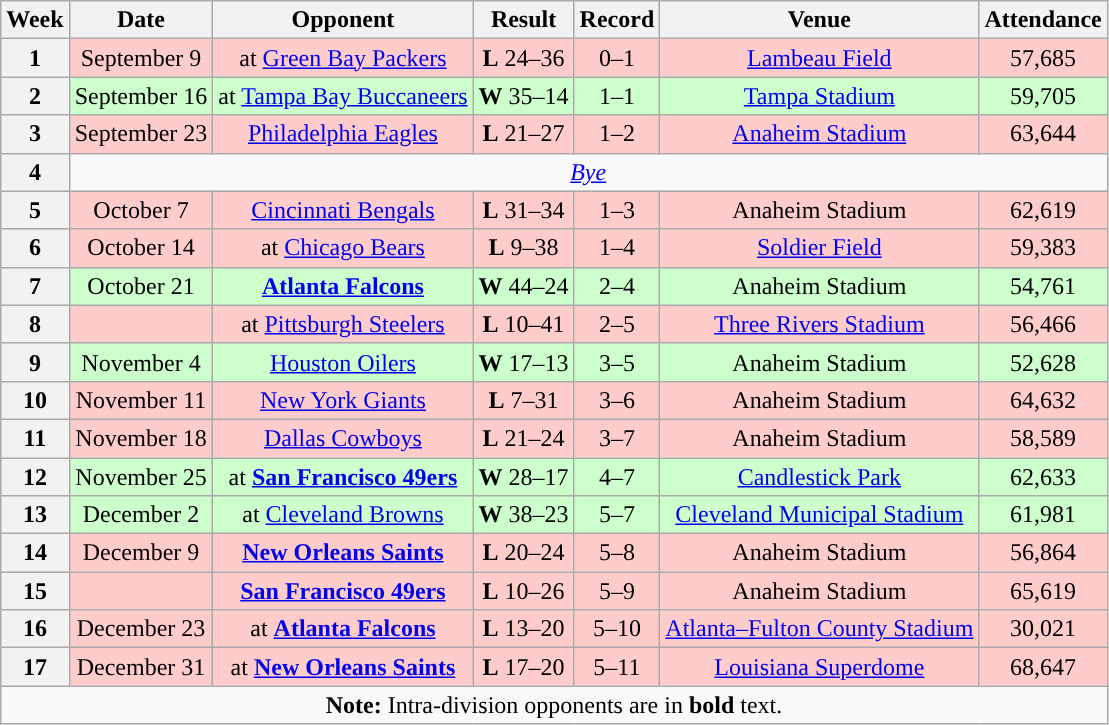<table class="wikitable" style="text-align:center">
<tr>
<th>Week</th>
<th>Date</th>
<th>Opponent</th>
<th>Result</th>
<th>Record</th>
<th>Venue</th>
<th>Attendance</th>
</tr>
<tr style="background:#fcc">
<th>1</th>
<td>September 9</td>
<td>at <a href='#'>Green Bay Packers</a></td>
<td><strong>L</strong> 24–36</td>
<td>0–1</td>
<td><a href='#'>Lambeau Field</a></td>
<td>57,685</td>
</tr>
<tr style="background:#cfc">
<th>2</th>
<td>September 16</td>
<td>at <a href='#'>Tampa Bay Buccaneers</a></td>
<td><strong>W</strong> 35–14</td>
<td>1–1</td>
<td><a href='#'>Tampa Stadium</a></td>
<td>59,705</td>
</tr>
<tr style="background:#fcc">
<th>3</th>
<td>September 23</td>
<td><a href='#'>Philadelphia Eagles</a></td>
<td><strong>L</strong> 21–27</td>
<td>1–2</td>
<td><a href='#'>Anaheim Stadium</a></td>
<td>63,644</td>
</tr>
<tr align="center">
<th>4</th>
<td colspan="6"><em><a href='#'>Bye</a></em></td>
</tr>
<tr style="background:#fcc">
<th>5</th>
<td>October 7</td>
<td><a href='#'>Cincinnati Bengals</a></td>
<td><strong>L</strong> 31–34</td>
<td>1–3</td>
<td>Anaheim Stadium</td>
<td>62,619</td>
</tr>
<tr style="background:#fcc">
<th>6</th>
<td>October 14</td>
<td>at <a href='#'>Chicago Bears</a></td>
<td><strong>L</strong> 9–38</td>
<td>1–4</td>
<td><a href='#'>Soldier Field</a></td>
<td>59,383</td>
</tr>
<tr style="background:#cfc">
<th>7</th>
<td>October 21</td>
<td><strong><a href='#'>Atlanta Falcons</a></strong></td>
<td><strong>W</strong> 44–24</td>
<td>2–4</td>
<td>Anaheim Stadium</td>
<td>54,761</td>
</tr>
<tr style="background:#fcc">
<th>8</th>
<td></td>
<td>at <a href='#'>Pittsburgh Steelers</a></td>
<td><strong>L</strong> 10–41</td>
<td>2–5</td>
<td><a href='#'>Three Rivers Stadium</a></td>
<td>56,466</td>
</tr>
<tr style="background:#cfc">
<th>9</th>
<td>November 4</td>
<td><a href='#'>Houston Oilers</a></td>
<td><strong>W</strong> 17–13</td>
<td>3–5</td>
<td>Anaheim Stadium</td>
<td>52,628</td>
</tr>
<tr style="background:#fcc">
<th>10</th>
<td>November 11</td>
<td><a href='#'>New York Giants</a></td>
<td><strong>L</strong> 7–31</td>
<td>3–6</td>
<td>Anaheim Stadium</td>
<td>64,632</td>
</tr>
<tr style="background:#fcc">
<th>11</th>
<td>November 18</td>
<td><a href='#'>Dallas Cowboys</a></td>
<td><strong>L</strong> 21–24</td>
<td>3–7</td>
<td>Anaheim Stadium</td>
<td>58,589</td>
</tr>
<tr style="background:#cfc">
<th>12</th>
<td>November 25</td>
<td>at <strong><a href='#'>San Francisco 49ers</a></strong></td>
<td><strong>W</strong> 28–17</td>
<td>4–7</td>
<td><a href='#'>Candlestick Park</a></td>
<td>62,633</td>
</tr>
<tr style="background:#cfc">
<th>13</th>
<td>December 2</td>
<td>at <a href='#'>Cleveland Browns</a></td>
<td><strong>W</strong> 38–23</td>
<td>5–7</td>
<td><a href='#'>Cleveland Municipal Stadium</a></td>
<td>61,981</td>
</tr>
<tr style="background:#fcc">
<th>14</th>
<td>December 9</td>
<td><strong><a href='#'>New Orleans Saints</a></strong></td>
<td><strong>L</strong> 20–24</td>
<td>5–8</td>
<td>Anaheim Stadium</td>
<td>56,864</td>
</tr>
<tr style="background:#fcc">
<th>15</th>
<td></td>
<td><strong><a href='#'>San Francisco 49ers</a></strong></td>
<td><strong>L</strong> 10–26</td>
<td>5–9</td>
<td>Anaheim Stadium</td>
<td>65,619</td>
</tr>
<tr style="background:#fcc">
<th>16</th>
<td>December 23</td>
<td>at <strong><a href='#'>Atlanta Falcons</a></strong></td>
<td><strong>L</strong> 13–20</td>
<td>5–10</td>
<td><a href='#'>Atlanta–Fulton County Stadium</a></td>
<td>30,021</td>
</tr>
<tr style="background:#fcc">
<th>17</th>
<td>December 31</td>
<td>at <strong><a href='#'>New Orleans Saints</a></strong></td>
<td><strong>L</strong> 17–20</td>
<td>5–11</td>
<td><a href='#'>Louisiana Superdome</a></td>
<td>68,647</td>
</tr>
<tr>
<td colspan="8"><strong>Note:</strong> Intra-division opponents are in <strong>bold</strong> text.</td>
</tr>
</table>
